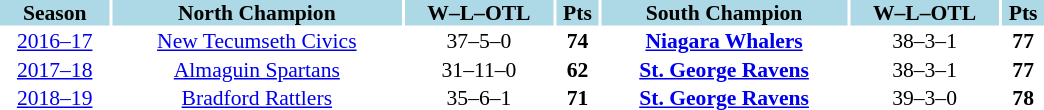<table cellpadding="0" width="700px" style="font-size: 90%;">
<tr bgcolor="#ADD8E6" align="center">
<th style= width="60"><strong>Season</strong></th>
<th style= width="145"><strong>North Champion</strong></th>
<th style= width="145"><strong>W–L–OTL</strong></th>
<th style= width="30"><strong>Pts</strong></th>
<th style= width="145"><strong>South Champion</strong></th>
<th style= width="145"><strong>W–L–OTL</strong></th>
<th style= width="30"><strong>Pts</strong></th>
</tr>
<tr align="center">
<td><a href='#'>2016–17</a></td>
<td><a href='#'>New Tecumseth Civics</a></td>
<td>37–5–0</td>
<td><strong>74</strong></td>
<td><strong><a href='#'>Niagara Whalers</a></strong></td>
<td>38–3–1</td>
<td><strong>77</strong></td>
</tr>
<tr align="center">
<td><a href='#'>2017–18</a></td>
<td><a href='#'>Almaguin Spartans</a></td>
<td>31–11–0</td>
<td><strong>62</strong></td>
<td><strong><a href='#'>St. George Ravens</a></strong></td>
<td>38–3–1</td>
<td><strong>77</strong></td>
</tr>
<tr align="center">
<td><a href='#'>2018–19</a></td>
<td><a href='#'>Bradford Rattlers</a></td>
<td>35–6–1</td>
<td><strong>71</strong></td>
<td><strong><a href='#'>St. George Ravens</a></strong></td>
<td>39–3–0</td>
<td><strong>78</strong></td>
</tr>
</table>
